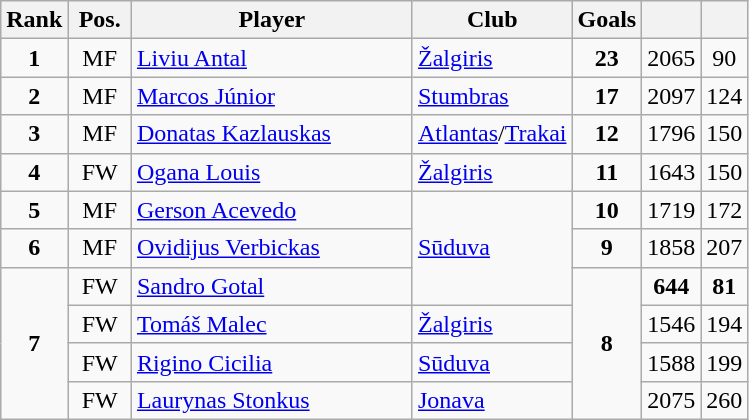<table class="wikitable" style="text-align:center;">
<tr>
<th>Rank</th>
<th width=35px>Pos.</th>
<th width=180px>Player</th>
<th>Club</th>
<th>Goals</th>
<th></th>
<th></th>
</tr>
<tr>
<td><strong>1</strong></td>
<td>MF</td>
<td align="left"> <a href='#'>Liviu Antal</a></td>
<td align="left"><a href='#'>Žalgiris</a></td>
<td><strong>23</strong></td>
<td>2065</td>
<td>90</td>
</tr>
<tr>
<td><strong>2</strong></td>
<td>MF</td>
<td align="left"> <a href='#'>Marcos Júnior</a></td>
<td align="left"><a href='#'>Stumbras</a></td>
<td><strong>17</strong></td>
<td>2097</td>
<td>124</td>
</tr>
<tr>
<td><strong>3</strong></td>
<td>MF</td>
<td align="left"> <a href='#'>Donatas Kazlauskas</a></td>
<td align="left"><a href='#'>Atlantas</a>/<a href='#'>Trakai</a></td>
<td><strong>12</strong></td>
<td>1796</td>
<td>150</td>
</tr>
<tr>
<td><strong>4</strong></td>
<td>FW</td>
<td align="left"> <a href='#'>Ogana Louis</a></td>
<td align="left"><a href='#'>Žalgiris</a></td>
<td><strong>11</strong></td>
<td>1643</td>
<td>150</td>
</tr>
<tr>
<td><strong>5</strong></td>
<td>MF</td>
<td align="left"> <a href='#'>Gerson Acevedo</a></td>
<td align="left" rowspan=3><a href='#'>Sūduva</a></td>
<td><strong>10</strong></td>
<td>1719</td>
<td>172</td>
</tr>
<tr>
<td><strong>6</strong></td>
<td>MF</td>
<td align="left"> <a href='#'>Ovidijus Verbickas</a></td>
<td><strong>9</strong></td>
<td>1858</td>
<td>207</td>
</tr>
<tr>
<td rowspan=4><strong>7</strong></td>
<td>FW</td>
<td align="left"> <a href='#'>Sandro Gotal</a></td>
<td rowspan=4><strong>8</strong></td>
<td><strong>644</strong></td>
<td><strong>81</strong></td>
</tr>
<tr>
<td>FW</td>
<td align="left"> <a href='#'>Tomáš Malec</a></td>
<td align="left"><a href='#'>Žalgiris</a></td>
<td>1546</td>
<td>194</td>
</tr>
<tr>
<td>FW</td>
<td align="left"> <a href='#'>Rigino Cicilia</a></td>
<td align="left"><a href='#'>Sūduva</a></td>
<td>1588</td>
<td>199</td>
</tr>
<tr>
<td>FW</td>
<td align="left"> <a href='#'>Laurynas Stonkus</a></td>
<td align="left"><a href='#'>Jonava</a></td>
<td>2075</td>
<td>260</td>
</tr>
</table>
